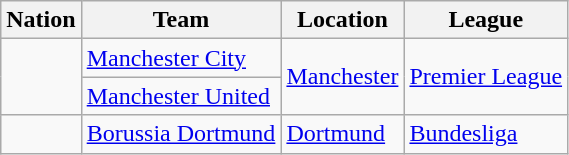<table class="wikitable sortable">
<tr>
<th>Nation</th>
<th>Team</th>
<th>Location</th>
<th>League</th>
</tr>
<tr>
<td rowspan="2"></td>
<td><a href='#'>Manchester City</a></td>
<td rowspan="2"><a href='#'>Manchester</a></td>
<td rowspan="2"><a href='#'>Premier League</a></td>
</tr>
<tr>
<td><a href='#'>Manchester United</a></td>
</tr>
<tr>
<td></td>
<td><a href='#'>Borussia Dortmund</a></td>
<td><a href='#'>Dortmund</a></td>
<td><a href='#'>Bundesliga</a></td>
</tr>
</table>
